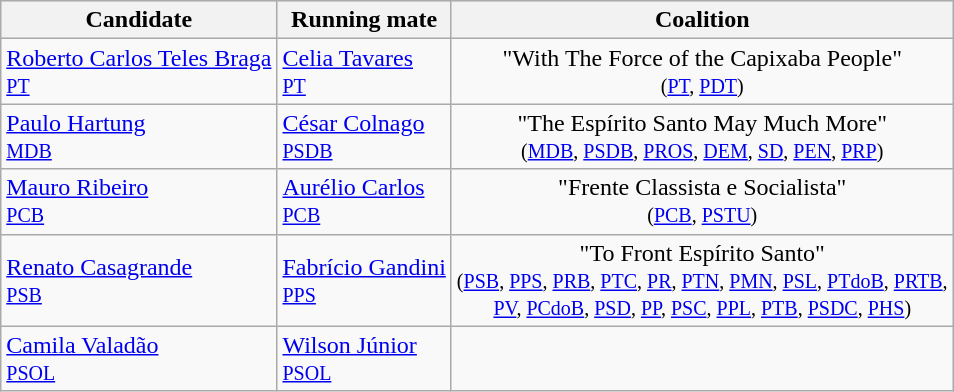<table class="sortable wikitable">
<tr style="background:#ececec; vertical-align:top;">
<th>Candidate</th>
<th>Running mate</th>
<th>Coalition</th>
</tr>
<tr>
<td><a href='#'>Roberto Carlos Teles Braga</a><br><small><a href='#'>PT</a></small></td>
<td><a href='#'>Celia Tavares</a><br><small><a href='#'>PT</a></small></td>
<td style="text-align:center;">"With The Force of the Capixaba People"<br><small>(<a href='#'>PT</a>, <a href='#'>PDT</a>)</small></td>
</tr>
<tr>
<td><a href='#'>Paulo Hartung</a><br><small><a href='#'>MDB</a></small></td>
<td><a href='#'>César Colnago</a><br><small><a href='#'>PSDB</a></small></td>
<td style="text-align:center;">"The Espírito Santo May Much More"<br><small>(<a href='#'>MDB</a>, <a href='#'>PSDB</a>, <a href='#'>PROS</a>, <a href='#'>DEM</a>, <a href='#'>SD</a>, <a href='#'>PEN</a>, <a href='#'>PRP</a>)</small></td>
</tr>
<tr>
<td><a href='#'>Mauro Ribeiro</a><br><small><a href='#'>PCB</a></small></td>
<td><a href='#'>Aurélio Carlos</a><br><small><a href='#'>PCB</a></small></td>
<td style="text-align:center;">"Frente Classista e Socialista"<br><small>(<a href='#'>PCB</a>, <a href='#'>PSTU</a>)</small></td>
</tr>
<tr>
<td><a href='#'>Renato Casagrande</a><br><small><a href='#'>PSB</a></small></td>
<td><a href='#'>Fabrício Gandini</a><br><small><a href='#'>PPS</a></small></td>
<td style="text-align:center;">"To Front Espírito Santo"<br><small>(<a href='#'>PSB</a>, <a href='#'>PPS</a>, <a href='#'>PRB</a>, <a href='#'>PTC</a>, <a href='#'>PR</a>, <a href='#'>PTN</a>, <a href='#'>PMN</a>, <a href='#'>PSL</a>, <a href='#'>PTdoB</a>, <a href='#'>PRTB</a>,<br> <a href='#'>PV</a>, <a href='#'>PCdoB</a>, <a href='#'>PSD</a>, <a href='#'>PP</a>, <a href='#'>PSC</a>, <a href='#'>PPL</a>, <a href='#'>PTB</a>, <a href='#'>PSDC</a>, <a href='#'>PHS</a>)</small></td>
</tr>
<tr>
<td><a href='#'>Camila Valadão</a><br><small><a href='#'>PSOL</a></small></td>
<td><a href='#'>Wilson Júnior</a><br><small><a href='#'>PSOL</a></small></td>
<td></td>
</tr>
</table>
